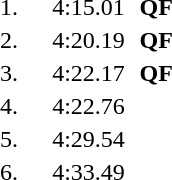<table style="text-align:center">
<tr>
<td width=30>1.</td>
<td align=left></td>
<td width=60>4:15.01</td>
<td><strong>QF</strong></td>
</tr>
<tr>
<td>2.</td>
<td align=left></td>
<td>4:20.19</td>
<td><strong>QF</strong></td>
</tr>
<tr>
<td>3.</td>
<td align=left></td>
<td>4:22.17</td>
<td><strong>QF</strong></td>
</tr>
<tr>
<td>4.</td>
<td align=left></td>
<td>4:22.76</td>
</tr>
<tr>
<td>5.</td>
<td align=left></td>
<td>4:29.54</td>
</tr>
<tr>
<td>6.</td>
<td align=left></td>
<td>4:33.49</td>
</tr>
</table>
